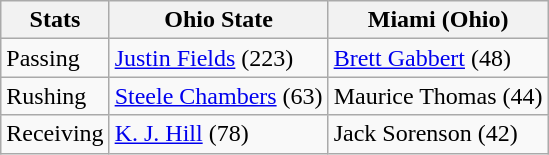<table class="wikitable">
<tr>
<th>Stats</th>
<th>Ohio State</th>
<th>Miami (Ohio)</th>
</tr>
<tr>
<td>Passing</td>
<td><a href='#'>Justin Fields</a> (223)</td>
<td><a href='#'>Brett Gabbert</a> (48)</td>
</tr>
<tr>
<td>Rushing</td>
<td><a href='#'>Steele Chambers</a> (63)</td>
<td>Maurice Thomas (44)</td>
</tr>
<tr>
<td>Receiving</td>
<td><a href='#'>K. J. Hill</a> (78)</td>
<td>Jack Sorenson (42)</td>
</tr>
</table>
